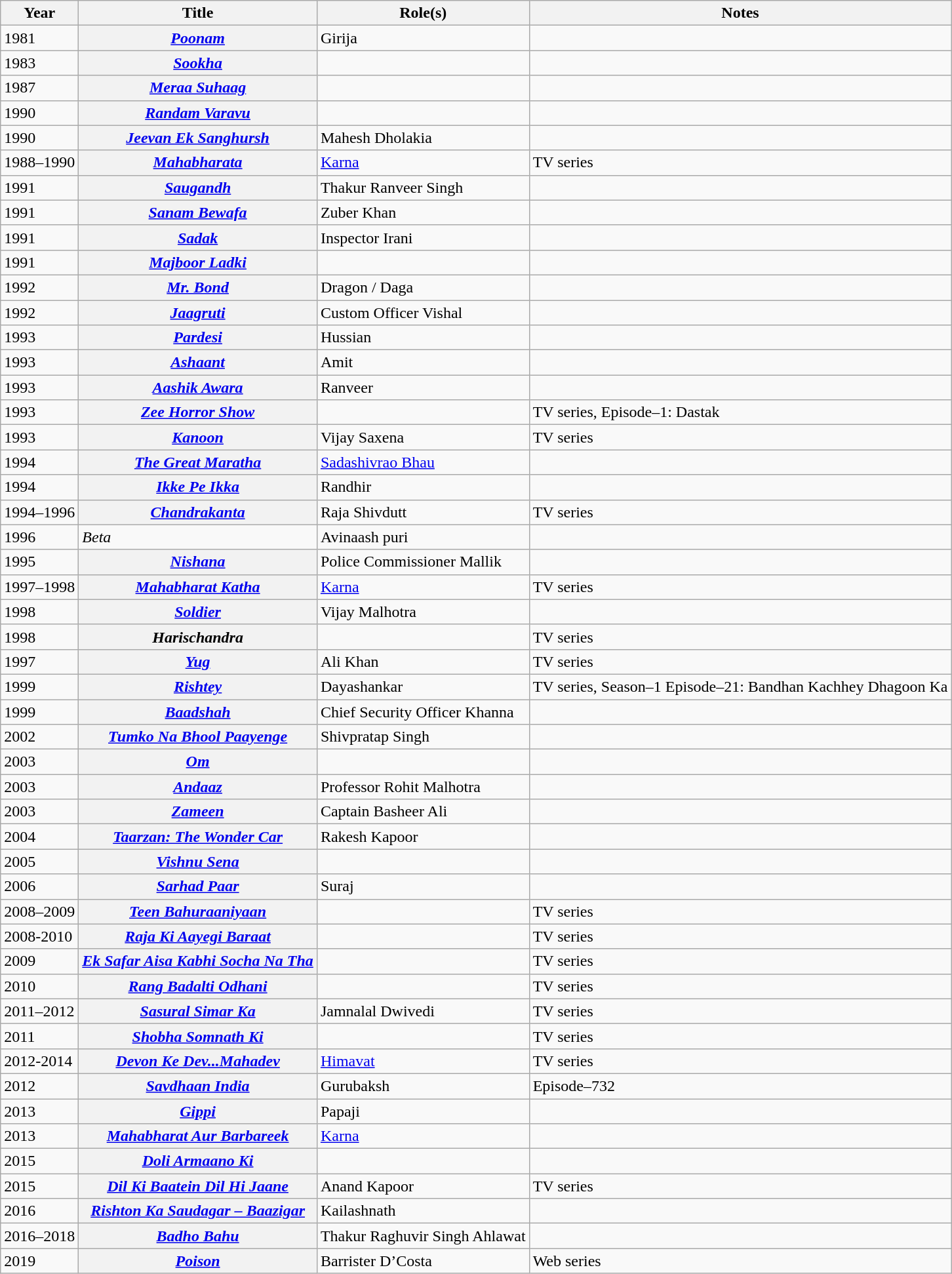<table class="wikitable sortable plainrowheaders">
<tr>
<th scole="col">Year</th>
<th scole="col">Title</th>
<th scole="col">Role(s)</th>
<th scole="col" class="unsortable">Notes</th>
</tr>
<tr>
<td>1981</td>
<th scope="row"><em><a href='#'>Poonam</a></em></th>
<td>Girija</td>
<td></td>
</tr>
<tr>
<td>1983</td>
<th scope="row"><em><a href='#'>Sookha</a></em></th>
<td></td>
<td></td>
</tr>
<tr>
<td>1987</td>
<th scope="row"><em><a href='#'>Meraa Suhaag</a></em></th>
<td></td>
<td></td>
</tr>
<tr>
<td>1990</td>
<th scope="row"><em><a href='#'>Randam Varavu</a></em></th>
<td></td>
<td></td>
</tr>
<tr>
<td>1990</td>
<th scope="row"><em><a href='#'>Jeevan Ek Sanghursh</a></em></th>
<td>Mahesh Dholakia</td>
<td></td>
</tr>
<tr>
<td>1988–1990</td>
<th scope="row"><em><a href='#'>Mahabharata</a></em></th>
<td><a href='#'>Karna</a></td>
<td>TV series</td>
</tr>
<tr>
<td>1991</td>
<th scope="row"><em><a href='#'>Saugandh</a></em></th>
<td>Thakur Ranveer Singh</td>
<td></td>
</tr>
<tr>
<td>1991</td>
<th scope="row"><em><a href='#'>Sanam Bewafa</a></em></th>
<td>Zuber Khan</td>
<td></td>
</tr>
<tr>
<td>1991</td>
<th scope="row"><em><a href='#'>Sadak</a></em></th>
<td>Inspector Irani</td>
<td></td>
</tr>
<tr>
<td>1991</td>
<th scope="row"><em><a href='#'>Majboor Ladki</a></em></th>
<td></td>
<td></td>
</tr>
<tr>
<td>1992</td>
<th scope="row"><em><a href='#'>Mr. Bond</a></em></th>
<td>Dragon / Daga</td>
<td></td>
</tr>
<tr>
<td>1992</td>
<th scope="row"><em><a href='#'>Jaagruti</a></em></th>
<td>Custom Officer Vishal</td>
<td></td>
</tr>
<tr>
<td>1993</td>
<th scope="row"><em><a href='#'>Pardesi</a></em></th>
<td>Hussian</td>
<td></td>
</tr>
<tr>
<td>1993</td>
<th scope="row"><em><a href='#'>Ashaant</a></em></th>
<td>Amit</td>
<td></td>
</tr>
<tr>
<td>1993</td>
<th scope="row"><em><a href='#'>Aashik Awara</a></em></th>
<td>Ranveer</td>
<td></td>
</tr>
<tr>
<td>1993</td>
<th scope="row"><em><a href='#'>Zee Horror Show</a></em></th>
<td></td>
<td>TV series, Episode–1: Dastak</td>
</tr>
<tr>
<td>1993</td>
<th scope="row"><em><a href='#'>Kanoon</a></em></th>
<td>Vijay Saxena</td>
<td>TV series</td>
</tr>
<tr>
<td>1994</td>
<th scope="row"><em><a href='#'>The Great Maratha</a></em></th>
<td><a href='#'>Sadashivrao Bhau</a></td>
<td></td>
</tr>
<tr>
<td>1994</td>
<th scope="row"><em><a href='#'>Ikke Pe Ikka</a></em></th>
<td>Randhir</td>
<td></td>
</tr>
<tr>
<td>1994–1996</td>
<th scope="row"><em><a href='#'>Chandrakanta</a></em></th>
<td>Raja Shivdutt</td>
<td>TV series</td>
</tr>
<tr>
<td>1996</td>
<td><em>Beta</em></td>
<td>Avinaash puri</td>
<td></td>
</tr>
<tr>
<td>1995</td>
<th scope="row"><em><a href='#'>Nishana</a></em></th>
<td>Police Commissioner Mallik</td>
<td></td>
</tr>
<tr>
<td>1997–1998</td>
<th scope="row"><em><a href='#'>Mahabharat Katha</a></em></th>
<td><a href='#'>Karna</a></td>
<td>TV series</td>
</tr>
<tr>
<td>1998</td>
<th scope="row"><em><a href='#'>Soldier</a></em></th>
<td>Vijay Malhotra</td>
<td></td>
</tr>
<tr>
<td>1998</td>
<th scope="row"><em>Harischandra</em></th>
<td></td>
<td>TV series</td>
</tr>
<tr>
<td>1997</td>
<th scope="row"><em><a href='#'>Yug</a></em></th>
<td>Ali Khan</td>
<td>TV series</td>
</tr>
<tr>
<td>1999</td>
<th scope="row"><em><a href='#'>Rishtey</a></em></th>
<td>Dayashankar</td>
<td>TV series, Season–1 Episode–21: Bandhan Kachhey Dhagoon Ka</td>
</tr>
<tr>
<td>1999</td>
<th scope="row"><em><a href='#'>Baadshah</a></em></th>
<td>Chief Security Officer Khanna</td>
<td></td>
</tr>
<tr>
<td>2002</td>
<th scope="row"><em><a href='#'>Tumko Na Bhool Paayenge</a></em></th>
<td>Shivpratap Singh</td>
<td></td>
</tr>
<tr>
<td>2003</td>
<th scope="row"><em><a href='#'>Om</a></em></th>
<td></td>
<td></td>
</tr>
<tr>
<td>2003</td>
<th scope="row"><em><a href='#'>Andaaz</a></em></th>
<td>Professor Rohit Malhotra</td>
<td></td>
</tr>
<tr>
<td>2003</td>
<th scope="row"><em><a href='#'>Zameen</a></em></th>
<td>Captain Basheer Ali</td>
<td></td>
</tr>
<tr>
<td>2004</td>
<th scope="row"><em><a href='#'>Taarzan: The Wonder Car</a></em></th>
<td>Rakesh Kapoor</td>
<td></td>
</tr>
<tr>
<td>2005</td>
<th scope="row"><em><a href='#'>Vishnu Sena</a></em></th>
<td></td>
<td></td>
</tr>
<tr>
<td>2006</td>
<th scope="row"><em><a href='#'>Sarhad Paar</a></em></th>
<td>Suraj</td>
<td></td>
</tr>
<tr>
<td>2008–2009</td>
<th scope="row"><em><a href='#'>Teen Bahuraaniyaan</a></em></th>
<td></td>
<td>TV series</td>
</tr>
<tr>
<td>2008-2010</td>
<th scope="row"><em><a href='#'>Raja Ki Aayegi Baraat</a></em></th>
<td></td>
<td>TV series</td>
</tr>
<tr>
<td>2009</td>
<th scope="row"><em><a href='#'>Ek Safar Aisa Kabhi Socha Na Tha</a></em></th>
<td></td>
<td>TV series</td>
</tr>
<tr>
<td>2010</td>
<th scope="row"><em><a href='#'>Rang Badalti Odhani</a></em></th>
<td></td>
<td>TV series</td>
</tr>
<tr>
<td>2011–2012</td>
<th scope="row"><em><a href='#'>Sasural Simar Ka</a></em></th>
<td>Jamnalal Dwivedi</td>
<td>TV series</td>
</tr>
<tr>
<td>2011</td>
<th scope="row"><em><a href='#'>Shobha Somnath Ki</a></em></th>
<td></td>
<td>TV series</td>
</tr>
<tr>
<td>2012-2014</td>
<th scope="row"><em><a href='#'>Devon Ke Dev...Mahadev</a></em></th>
<td><a href='#'>Himavat</a></td>
<td>TV series</td>
</tr>
<tr>
<td>2012</td>
<th scope="row"><em><a href='#'>Savdhaan India</a></em></th>
<td>Gurubaksh</td>
<td>Episode–732</td>
</tr>
<tr>
<td>2013</td>
<th scope="row"><em><a href='#'>Gippi</a></em></th>
<td>Papaji</td>
<td></td>
</tr>
<tr>
<td>2013</td>
<th scope="row"><em><a href='#'>Mahabharat Aur Barbareek</a></em></th>
<td><a href='#'>Karna</a></td>
<td></td>
</tr>
<tr>
<td>2015</td>
<th scope="row"><em><a href='#'>Doli Armaano Ki</a></em></th>
<td></td>
<td></td>
</tr>
<tr>
<td>2015</td>
<th scope="row"><em><a href='#'>Dil Ki Baatein Dil Hi Jaane</a></em></th>
<td>Anand Kapoor</td>
<td>TV series</td>
</tr>
<tr>
<td>2016</td>
<th scope="row"><em><a href='#'>Rishton Ka Saudagar – Baazigar</a></em></th>
<td>Kailashnath</td>
<td></td>
</tr>
<tr>
<td>2016–2018</td>
<th scope="row"><em><a href='#'>Badho Bahu</a></em></th>
<td>Thakur Raghuvir Singh Ahlawat</td>
<td></td>
</tr>
<tr>
<td>2019</td>
<th scope="row"><em><a href='#'>Poison</a></em></th>
<td>Barrister D’Costa</td>
<td>Web series</td>
</tr>
</table>
